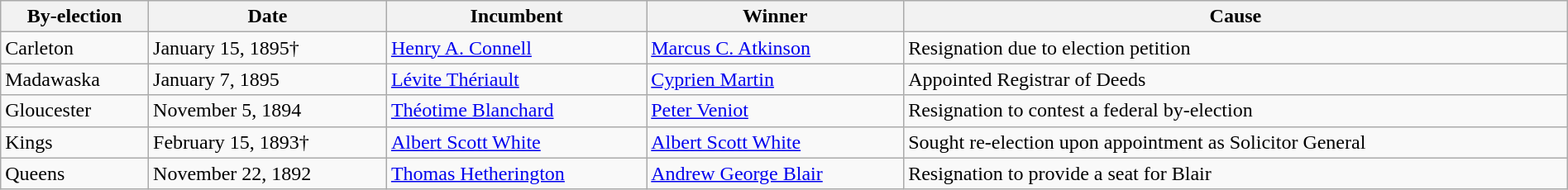<table class=wikitable style="width:100%">
<tr>
<th>By-election</th>
<th>Date</th>
<th>Incumbent</th>
<th>Winner</th>
<th>Cause</th>
</tr>
<tr>
<td>Carleton</td>
<td>January 15, 1895†</td>
<td><a href='#'>Henry A. Connell</a></td>
<td><a href='#'>Marcus C. Atkinson</a></td>
<td>Resignation due to election petition</td>
</tr>
<tr>
<td>Madawaska</td>
<td>January 7, 1895</td>
<td><a href='#'>Lévite Thériault</a></td>
<td><a href='#'>Cyprien Martin</a></td>
<td>Appointed Registrar of Deeds</td>
</tr>
<tr>
<td>Gloucester</td>
<td>November 5, 1894</td>
<td><a href='#'>Théotime Blanchard</a></td>
<td><a href='#'>Peter Veniot</a></td>
<td>Resignation to contest a federal by-election</td>
</tr>
<tr>
<td>Kings</td>
<td>February 15, 1893†</td>
<td><a href='#'>Albert Scott White</a></td>
<td><a href='#'>Albert Scott White</a></td>
<td>Sought re-election upon appointment as Solicitor General</td>
</tr>
<tr>
<td>Queens</td>
<td>November 22, 1892</td>
<td><a href='#'>Thomas Hetherington</a></td>
<td><a href='#'>Andrew George Blair</a></td>
<td>Resignation to provide a seat for Blair</td>
</tr>
</table>
